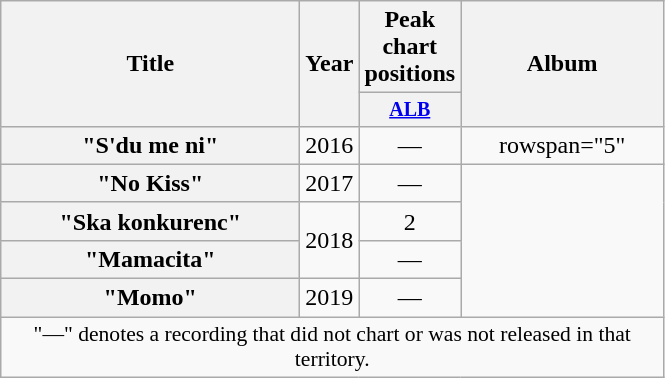<table class="wikitable plainrowheaders" style="text-align:center;">
<tr>
<th scope="col" rowspan="2" style="width:12em;">Title</th>
<th scope="col" rowspan="2" style="width:2em;">Year</th>
<th scope="col" colspan="1">Peak<br>chart<br>positions</th>
<th scope="col" rowspan="2" style="width:8em;">Album</th>
</tr>
<tr>
<th style="width:40px; font-size:smaller;"><a href='#'>ALB</a><br></th>
</tr>
<tr>
<th scope="row">"S'du me ni"<br></th>
<td>2016</td>
<td>—</td>
<td>rowspan="5" </td>
</tr>
<tr>
<th scope="row">"No Kiss"<br></th>
<td>2017</td>
<td>—</td>
</tr>
<tr>
<th scope="row">"Ska konkurenc"<br></th>
<td rowspan="2">2018</td>
<td>2</td>
</tr>
<tr>
<th scope="row">"Mamacita"<br></th>
<td>—</td>
</tr>
<tr>
<th scope="row">"Momo"<br></th>
<td>2019</td>
<td>—</td>
</tr>
<tr>
<td colspan="11" style="font-size:90%">"—" denotes a recording that did not chart or was not released in that territory.</td>
</tr>
</table>
